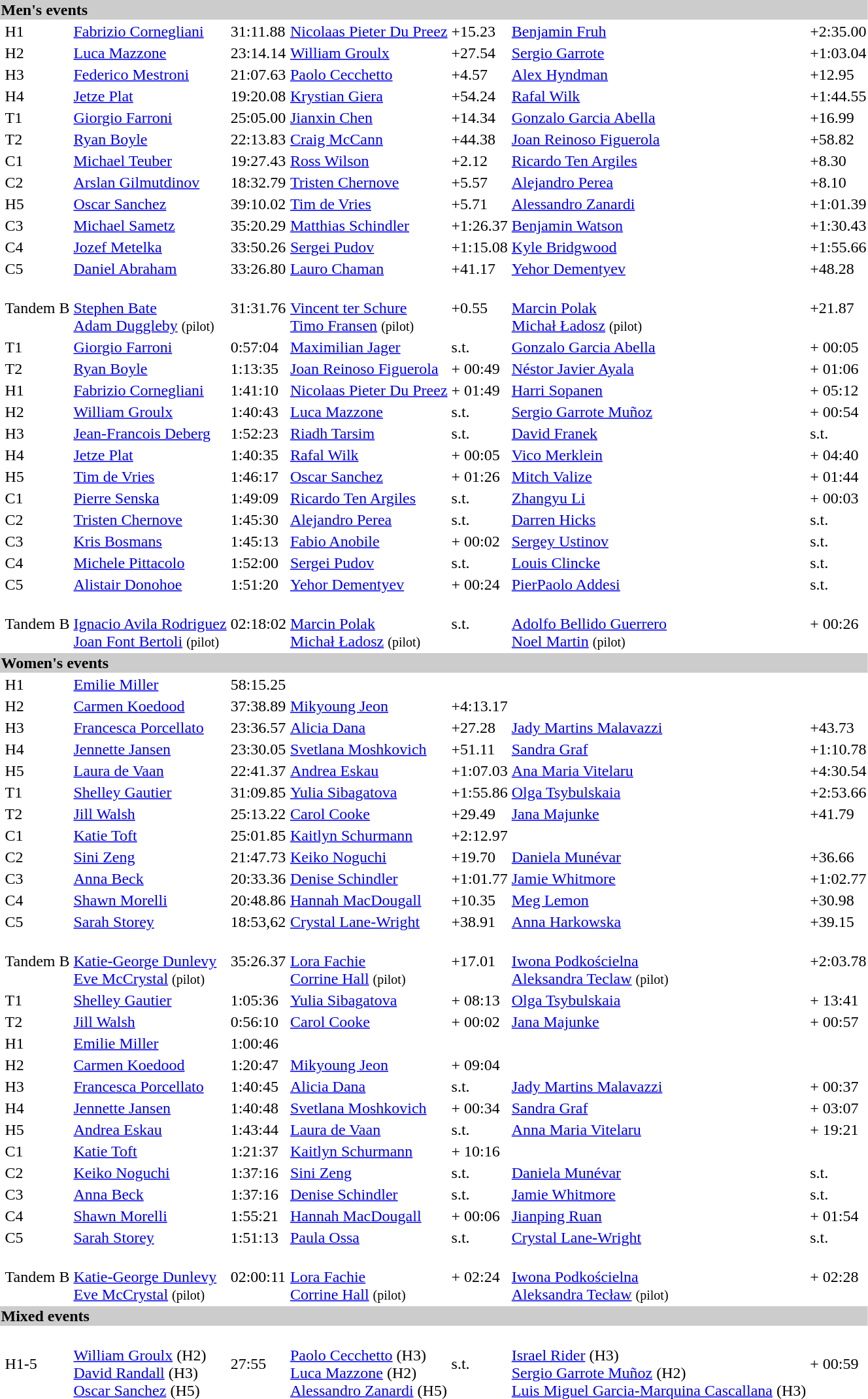<table>
<tr bgcolor="#cccccc">
<td colspan=8><strong>Men's events</strong></td>
</tr>
<tr>
<td rowspan=8></td>
<td>H1</td>
<td><a href='#'>Fabrizio Cornegliani</a><br></td>
<td>31:11.88</td>
<td><a href='#'>Nicolaas Pieter Du Preez</a><br></td>
<td>+15.23</td>
<td><a href='#'>Benjamin Fruh</a><br></td>
<td>+2:35.00</td>
</tr>
<tr>
<td>H2</td>
<td><a href='#'>Luca Mazzone</a><br></td>
<td>23:14.14</td>
<td><a href='#'>William Groulx</a><br></td>
<td>+27.54</td>
<td><a href='#'>Sergio Garrote</a><br></td>
<td>+1:03.04</td>
</tr>
<tr>
<td>H3</td>
<td><a href='#'>Federico Mestroni</a><br></td>
<td>21:07.63</td>
<td><a href='#'>Paolo Cecchetto</a><br></td>
<td>+4.57</td>
<td><a href='#'>Alex Hyndman</a><br></td>
<td>+12.95</td>
</tr>
<tr>
<td>H4</td>
<td><a href='#'>Jetze Plat</a><br></td>
<td>19:20.08</td>
<td><a href='#'>Krystian Giera</a><br></td>
<td>+54.24</td>
<td><a href='#'>Rafal Wilk</a><br></td>
<td>+1:44.55</td>
</tr>
<tr>
<td>T1</td>
<td><a href='#'>Giorgio Farroni</a><br></td>
<td>25:05.00</td>
<td><a href='#'>Jianxin Chen</a><br></td>
<td>+14.34</td>
<td><a href='#'>Gonzalo Garcia Abella</a><br></td>
<td>+16.99</td>
</tr>
<tr>
<td>T2</td>
<td><a href='#'>Ryan Boyle</a><br></td>
<td>22:13.83</td>
<td><a href='#'>Craig McCann</a><br></td>
<td>+44.38</td>
<td><a href='#'>Joan Reinoso Figuerola</a><br></td>
<td>+58.82</td>
</tr>
<tr>
<td>C1</td>
<td><a href='#'>Michael Teuber</a><br></td>
<td>19:27.43</td>
<td><a href='#'>Ross Wilson</a><br></td>
<td>+2.12</td>
<td><a href='#'>Ricardo Ten Argiles</a><br></td>
<td>+8.30</td>
</tr>
<tr>
<td>C2</td>
<td><a href='#'>Arslan Gilmutdinov</a><br></td>
<td>18:32.79</td>
<td><a href='#'>Tristen Chernove</a><br></td>
<td>+5.57</td>
<td><a href='#'>Alejandro Perea</a><br></td>
<td>+8.10</td>
</tr>
<tr>
<td rowspan=5></td>
<td>H5</td>
<td><a href='#'>Oscar Sanchez</a><br></td>
<td>39:10.02</td>
<td><a href='#'>Tim de Vries</a><br></td>
<td>+5.71</td>
<td><a href='#'>Alessandro Zanardi</a><br></td>
<td>+1:01.39</td>
</tr>
<tr>
<td>C3</td>
<td><a href='#'>Michael Sametz</a><br></td>
<td>35:20.29</td>
<td><a href='#'>Matthias Schindler</a><br></td>
<td>+1:26.37</td>
<td><a href='#'>Benjamin Watson</a><br></td>
<td>+1:30.43</td>
</tr>
<tr>
<td>C4</td>
<td><a href='#'>Jozef Metelka</a><br></td>
<td>33:50.26</td>
<td><a href='#'>Sergei Pudov</a><br></td>
<td>+1:15.08</td>
<td><a href='#'>Kyle Bridgwood</a><br></td>
<td>+1:55.66</td>
</tr>
<tr>
<td>C5</td>
<td><a href='#'>Daniel Abraham</a><br></td>
<td>33:26.80</td>
<td><a href='#'>Lauro Chaman</a><br></td>
<td>+41.17</td>
<td><a href='#'>Yehor Dementyev</a><br></td>
<td>+48.28</td>
</tr>
<tr>
<td>Tandem B</td>
<td><br><a href='#'>Stephen Bate</a><br><a href='#'>Adam Duggleby</a> <small>(pilot)</small></td>
<td>31:31.76</td>
<td><br><a href='#'>Vincent ter Schure</a><br><a href='#'>Timo Fransen</a> <small>(pilot)</small></td>
<td>+0.55</td>
<td><br><a href='#'>Marcin Polak</a><br><a href='#'>Michał Ładosz</a> <small>(pilot)</small></td>
<td>+21.87</td>
</tr>
<tr>
<td></td>
<td>T1</td>
<td><a href='#'>Giorgio Farroni</a><br></td>
<td>0:57:04</td>
<td><a href='#'>Maximilian Jager</a><br></td>
<td>s.t.</td>
<td><a href='#'>Gonzalo Garcia Abella</a><br></td>
<td>+ 00:05</td>
</tr>
<tr>
<td rowspan=2></td>
<td>T2</td>
<td><a href='#'>Ryan Boyle</a><br></td>
<td>1:13:35</td>
<td><a href='#'>Joan Reinoso Figuerola</a><br></td>
<td>+ 00:49</td>
<td><a href='#'>Néstor Javier Ayala</a><br></td>
<td>+ 01:06</td>
</tr>
<tr>
<td>H1</td>
<td><a href='#'>Fabrizio Cornegliani</a><br></td>
<td>1:41:10</td>
<td><a href='#'>Nicolaas Pieter Du Preez</a><br></td>
<td>+ 01:49</td>
<td><a href='#'>Harri Sopanen</a><br></td>
<td>+ 05:12</td>
</tr>
<tr>
<td></td>
<td>H2</td>
<td><a href='#'>William Groulx</a><br></td>
<td>1:40:43</td>
<td><a href='#'>Luca Mazzone</a><br></td>
<td>s.t.</td>
<td><a href='#'>Sergio Garrote Muñoz</a><br></td>
<td>+ 00:54</td>
</tr>
<tr>
<td rowspan=6></td>
<td>H3</td>
<td><a href='#'>Jean-Francois Deberg</a><br></td>
<td>1:52:23</td>
<td><a href='#'>Riadh Tarsim</a><br></td>
<td>s.t.</td>
<td><a href='#'>David Franek</a><br></td>
<td>s.t.</td>
</tr>
<tr>
<td>H4</td>
<td><a href='#'>Jetze Plat</a><br></td>
<td>1:40:35</td>
<td><a href='#'>Rafal Wilk</a><br></td>
<td>+ 00:05</td>
<td><a href='#'>Vico Merklein</a><br></td>
<td>+ 04:40</td>
</tr>
<tr>
<td>H5</td>
<td><a href='#'>Tim de Vries</a><br></td>
<td>1:46:17</td>
<td><a href='#'>Oscar Sanchez</a><br></td>
<td>+ 01:26</td>
<td><a href='#'>Mitch Valize</a><br></td>
<td>+ 01:44</td>
</tr>
<tr>
<td>C1</td>
<td><a href='#'>Pierre Senska</a><br></td>
<td>1:49:09</td>
<td><a href='#'>Ricardo Ten Argiles</a><br></td>
<td>s.t.</td>
<td><a href='#'>Zhangyu Li</a><br></td>
<td>+ 00:03</td>
</tr>
<tr>
<td>C2</td>
<td><a href='#'>Tristen Chernove</a><br></td>
<td>1:45:30</td>
<td><a href='#'>Alejandro Perea</a><br></td>
<td>s.t.</td>
<td><a href='#'>Darren Hicks</a><br></td>
<td>s.t.</td>
</tr>
<tr>
<td>C3</td>
<td><a href='#'>Kris Bosmans</a><br></td>
<td>1:45:13</td>
<td><a href='#'>Fabio Anobile</a><br></td>
<td>+ 00:02</td>
<td><a href='#'>Sergey Ustinov</a><br></td>
<td>s.t.</td>
</tr>
<tr>
<td rowspan=2></td>
<td>C4</td>
<td><a href='#'>Michele Pittacolo</a><br></td>
<td>1:52:00</td>
<td><a href='#'>Sergei Pudov</a><br></td>
<td>s.t.</td>
<td><a href='#'>Louis Clincke</a><br></td>
<td>s.t.</td>
</tr>
<tr>
<td>C5</td>
<td><a href='#'>Alistair Donohoe</a><br></td>
<td>1:51:20</td>
<td><a href='#'>Yehor Dementyev</a><br></td>
<td>+ 00:24</td>
<td><a href='#'>PierPaolo Addesi</a><br></td>
<td>s.t.</td>
</tr>
<tr>
<td></td>
<td>Tandem B</td>
<td><br><a href='#'>Ignacio Avila Rodriguez</a><br><a href='#'>Joan Font Bertoli</a> <small>(pilot)</small></td>
<td>02:18:02</td>
<td><br><a href='#'>Marcin Polak</a><br><a href='#'>Michał Ładosz</a> <small>(pilot)</small></td>
<td>s.t.</td>
<td><br><a href='#'>Adolfo Bellido Guerrero</a><br><a href='#'>Noel Martin</a> <small>(pilot)</small></td>
<td>+ 00:26</td>
</tr>
<tr bgcolor="#cccccc">
<td colspan=8><strong>Women's events</strong></td>
</tr>
<tr>
<td rowspan=12></td>
<td>H1</td>
<td><a href='#'>Emilie Miller</a><br></td>
<td>58:15.25</td>
<td></td>
<td></td>
<td></td>
<td></td>
</tr>
<tr>
<td>H2</td>
<td><a href='#'>Carmen Koedood</a><br></td>
<td>37:38.89</td>
<td><a href='#'>Mikyoung Jeon</a><br></td>
<td>+4:13.17</td>
<td></td>
<td></td>
</tr>
<tr>
<td>H3</td>
<td><a href='#'>Francesca Porcellato</a><br></td>
<td>23:36.57</td>
<td><a href='#'>Alicia Dana</a><br></td>
<td>+27.28</td>
<td><a href='#'>Jady Martins Malavazzi</a><br></td>
<td>+43.73</td>
</tr>
<tr>
<td>H4</td>
<td><a href='#'>Jennette Jansen</a><br></td>
<td>23:30.05</td>
<td><a href='#'>Svetlana Moshkovich</a><br></td>
<td>+51.11</td>
<td><a href='#'>Sandra Graf</a><br></td>
<td>+1:10.78</td>
</tr>
<tr>
<td>H5</td>
<td><a href='#'>Laura de Vaan</a><br></td>
<td>22:41.37</td>
<td><a href='#'>Andrea Eskau</a><br></td>
<td>+1:07.03</td>
<td><a href='#'>Ana Maria Vitelaru</a><br></td>
<td>+4:30.54</td>
</tr>
<tr>
<td>T1</td>
<td><a href='#'>Shelley Gautier</a><br></td>
<td>31:09.85</td>
<td><a href='#'>Yulia Sibagatova</a><br></td>
<td>+1:55.86</td>
<td><a href='#'>Olga Tsybulskaia</a><br></td>
<td>+2:53.66</td>
</tr>
<tr>
<td>T2</td>
<td><a href='#'>Jill Walsh</a><br></td>
<td>25:13.22</td>
<td><a href='#'>Carol Cooke</a><br></td>
<td>+29.49</td>
<td><a href='#'>Jana Majunke</a><br></td>
<td>+41.79</td>
</tr>
<tr>
<td>C1</td>
<td><a href='#'>Katie Toft</a><br></td>
<td>25:01.85</td>
<td><a href='#'>Kaitlyn Schurmann</a><br></td>
<td>+2:12.97</td>
<td></td>
<td></td>
</tr>
<tr>
<td>C2</td>
<td><a href='#'>Sini Zeng</a><br></td>
<td>21:47.73</td>
<td><a href='#'>Keiko Noguchi</a><br></td>
<td>+19.70</td>
<td><a href='#'>Daniela Munévar</a><br></td>
<td>+36.66</td>
</tr>
<tr>
<td>C3</td>
<td><a href='#'>Anna Beck</a><br></td>
<td>20:33.36</td>
<td><a href='#'>Denise Schindler</a><br></td>
<td>+1:01.77</td>
<td><a href='#'>Jamie Whitmore</a><br></td>
<td>+1:02.77</td>
</tr>
<tr>
<td>C4</td>
<td><a href='#'>Shawn Morelli</a><br></td>
<td>20:48.86</td>
<td><a href='#'>Hannah MacDougall</a><br></td>
<td>+10.35</td>
<td><a href='#'>Meg Lemon</a><br></td>
<td>+30.98</td>
</tr>
<tr>
<td>C5</td>
<td><a href='#'>Sarah Storey</a><br></td>
<td>18:53,62</td>
<td><a href='#'>Crystal Lane-Wright</a><br></td>
<td>+38.91</td>
<td><a href='#'>Anna Harkowska</a><br></td>
<td>+39.15</td>
</tr>
<tr>
<td></td>
<td>Tandem B</td>
<td><br><a href='#'>Katie-George Dunlevy</a><br><a href='#'>Eve McCrystal</a> <small>(pilot)</small></td>
<td>35:26.37</td>
<td><br><a href='#'>Lora Fachie</a><br><a href='#'>Corrine Hall</a> <small>(pilot)</small></td>
<td>+17.01</td>
<td><br><a href='#'>Iwona Podkościelna</a><br><a href='#'>Aleksandra Teclaw</a> <small>(pilot)</small></td>
<td>+2:03.78</td>
</tr>
<tr>
<td rowspan=4></td>
<td>T1</td>
<td><a href='#'>Shelley Gautier</a><br></td>
<td>1:05:36</td>
<td><a href='#'>Yulia Sibagatova</a><br></td>
<td>+ 08:13</td>
<td><a href='#'>Olga Tsybulskaia</a><br></td>
<td>+ 13:41</td>
</tr>
<tr>
<td>T2</td>
<td><a href='#'>Jill Walsh</a><br></td>
<td>0:56:10</td>
<td><a href='#'>Carol Cooke</a><br></td>
<td>+ 00:02</td>
<td><a href='#'>Jana Majunke</a><br></td>
<td>+ 00:57</td>
</tr>
<tr>
<td>H1</td>
<td><a href='#'>Emilie Miller</a><br></td>
<td>1:00:46</td>
<td></td>
<td></td>
<td></td>
<td></td>
</tr>
<tr>
<td>H2</td>
<td><a href='#'>Carmen Koedood</a><br></td>
<td>1:20:47</td>
<td><a href='#'>Mikyoung Jeon</a><br></td>
<td>+ 09:04</td>
<td></td>
<td></td>
</tr>
<tr>
<td rowspan=6></td>
<td>H3</td>
<td><a href='#'>Francesca Porcellato</a><br></td>
<td>1:40:45</td>
<td><a href='#'>Alicia Dana</a><br></td>
<td>s.t.</td>
<td><a href='#'>Jady Martins Malavazzi</a><br></td>
<td>+ 00:37</td>
</tr>
<tr>
<td>H4</td>
<td><a href='#'>Jennette Jansen</a><br></td>
<td>1:40:48</td>
<td><a href='#'>Svetlana Moshkovich</a><br></td>
<td>+ 00:34</td>
<td><a href='#'>Sandra Graf</a><br></td>
<td>+ 03:07</td>
</tr>
<tr>
<td>H5</td>
<td><a href='#'>Andrea Eskau</a><br></td>
<td>1:43:44</td>
<td><a href='#'>Laura de Vaan</a><br></td>
<td>s.t.</td>
<td><a href='#'>Anna Maria Vitelaru</a><br></td>
<td>+ 19:21</td>
</tr>
<tr>
<td>C1</td>
<td><a href='#'>Katie Toft</a><br></td>
<td>1:21:37</td>
<td><a href='#'>Kaitlyn Schurmann</a><br></td>
<td>+ 10:16</td>
<td></td>
<td></td>
</tr>
<tr>
<td>C2</td>
<td><a href='#'>Keiko Noguchi</a><br></td>
<td>1:37:16</td>
<td><a href='#'>Sini Zeng</a><br></td>
<td>s.t.</td>
<td><a href='#'>Daniela Munévar</a><br></td>
<td>s.t.</td>
</tr>
<tr>
<td>C3</td>
<td><a href='#'>Anna Beck</a><br></td>
<td>1:37:16</td>
<td><a href='#'>Denise Schindler</a><br></td>
<td>s.t.</td>
<td><a href='#'>Jamie Whitmore</a><br></td>
<td>s.t.</td>
</tr>
<tr>
<td rowspan=2></td>
<td>C4</td>
<td><a href='#'>Shawn Morelli</a><br></td>
<td>1:55:21</td>
<td><a href='#'>Hannah MacDougall</a><br></td>
<td>+ 00:06</td>
<td><a href='#'>Jianping Ruan</a><br></td>
<td>+ 01:54</td>
</tr>
<tr>
<td>C5</td>
<td><a href='#'>Sarah Storey</a><br></td>
<td>1:51:13</td>
<td><a href='#'>Paula Ossa</a><br></td>
<td>s.t.</td>
<td><a href='#'>Crystal Lane-Wright</a><br></td>
<td>s.t.</td>
</tr>
<tr>
<td></td>
<td>Tandem B</td>
<td><br><a href='#'>Katie-George Dunlevy</a><br><a href='#'>Eve McCrystal</a> <small>(pilot)</small></td>
<td>02:00:11</td>
<td><br><a href='#'>Lora Fachie</a><br><a href='#'>Corrine Hall</a> <small>(pilot)</small></td>
<td>+ 02:24</td>
<td><br><a href='#'>Iwona Podkościelna</a><br><a href='#'>Aleksandra Tecław</a> <small>(pilot)</small></td>
<td>+ 02:28</td>
</tr>
<tr bgcolor="#cccccc">
<td colspan=8><strong>Mixed events</strong></td>
</tr>
<tr>
<td></td>
<td>H1-5</td>
<td><br><a href='#'>William Groulx</a> (H2)<br><a href='#'>David Randall</a> (H3)<br><a href='#'>Oscar Sanchez</a> (H5)<br></td>
<td>27:55</td>
<td><br><a href='#'>Paolo Cecchetto</a> (H3)<br><a href='#'>Luca Mazzone</a> (H2)<br><a href='#'>Alessandro Zanardi</a> (H5)</td>
<td>s.t.</td>
<td><br><a href='#'>Israel Rider</a> (H3)<br><a href='#'>Sergio Garrote Muñoz</a> (H2)<br><a href='#'>Luis Miguel Garcia-Marquina Cascallana</a> (H3)</td>
<td>+ 00:59</td>
</tr>
</table>
